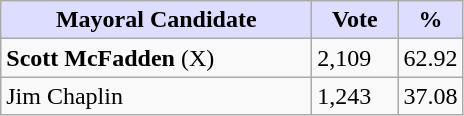<table class="wikitable">
<tr>
<th style="background:#ddf; width:200px;">Mayoral Candidate</th>
<th style="background:#ddf; width:50px;">Vote</th>
<th style="background:#ddf; width:30px;">%</th>
</tr>
<tr>
<td><strong>Scott McFadden</strong> (X)</td>
<td>2,109</td>
<td>62.92</td>
</tr>
<tr>
<td>Jim Chaplin</td>
<td>1,243</td>
<td>37.08</td>
</tr>
</table>
